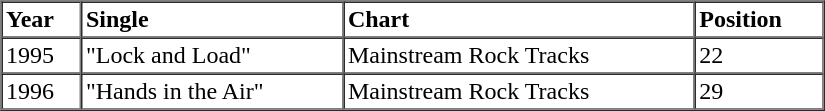<table border=1 cellspacing=0 cellpadding=2 width="550px">
<tr>
<th align="left">Year</th>
<th align="left">Single</th>
<th align="left">Chart</th>
<th align="left">Position</th>
</tr>
<tr>
<td align="left">1995</td>
<td align="left">"Lock and Load"</td>
<td align="left">Mainstream Rock Tracks</td>
<td align="left">22</td>
</tr>
<tr>
<td align="left">1996</td>
<td align="left">"Hands in the Air"</td>
<td align="left">Mainstream Rock Tracks</td>
<td align="left">29</td>
</tr>
<tr>
</tr>
</table>
